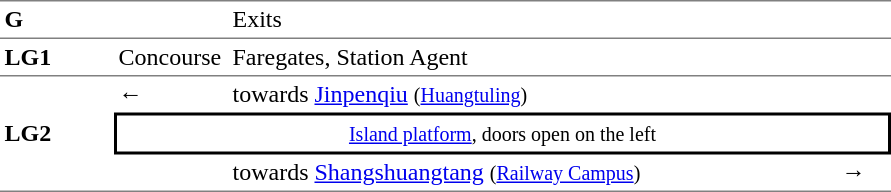<table table border=0 cellspacing=0 cellpadding=3>
<tr>
<td style="border-bottom:solid 1px gray; border-top:solid 1px gray;" valign=top><strong>G</strong></td>
<td style="border-bottom:solid 1px gray; border-top:solid 1px gray;" valign=top></td>
<td style="border-bottom:solid 1px gray; border-top:solid 1px gray;" valign=top>Exits</td>
<td style="border-bottom:solid 1px gray; border-top:solid 1px gray;" valign=top></td>
</tr>
<tr>
<td style="border-bottom:solid 1px gray;" width=70><strong>LG1</strong></td>
<td style="border-bottom:solid 1px gray;" width=70>Concourse</td>
<td style="border-bottom:solid 1px gray;" width=400>Faregates, Station Agent</td>
<td style="border-bottom:solid 1px gray;" width=30></td>
</tr>
<tr>
<td style="border-bottom:solid 1px gray;" rowspan=3><strong>LG2</strong></td>
<td>←</td>
<td> towards <a href='#'>Jinpenqiu</a> <small>(<a href='#'>Huangtuling</a>)</small></td>
<td></td>
</tr>
<tr>
<td style="border-right:solid 2px black;border-left:solid 2px black;border-top:solid 2px black;border-bottom:solid 2px black;text-align:center;" colspan=3><small><a href='#'>Island platform</a>, doors open on the left</small></td>
</tr>
<tr>
<td style="border-bottom:solid 1px gray;"></td>
<td style="border-bottom:solid 1px gray;"> towards <a href='#'>Shangshuangtang</a> <small>(<a href='#'>Railway Campus</a>)</small></td>
<td style="border-bottom:solid 1px gray;">→</td>
</tr>
<tr>
</tr>
</table>
